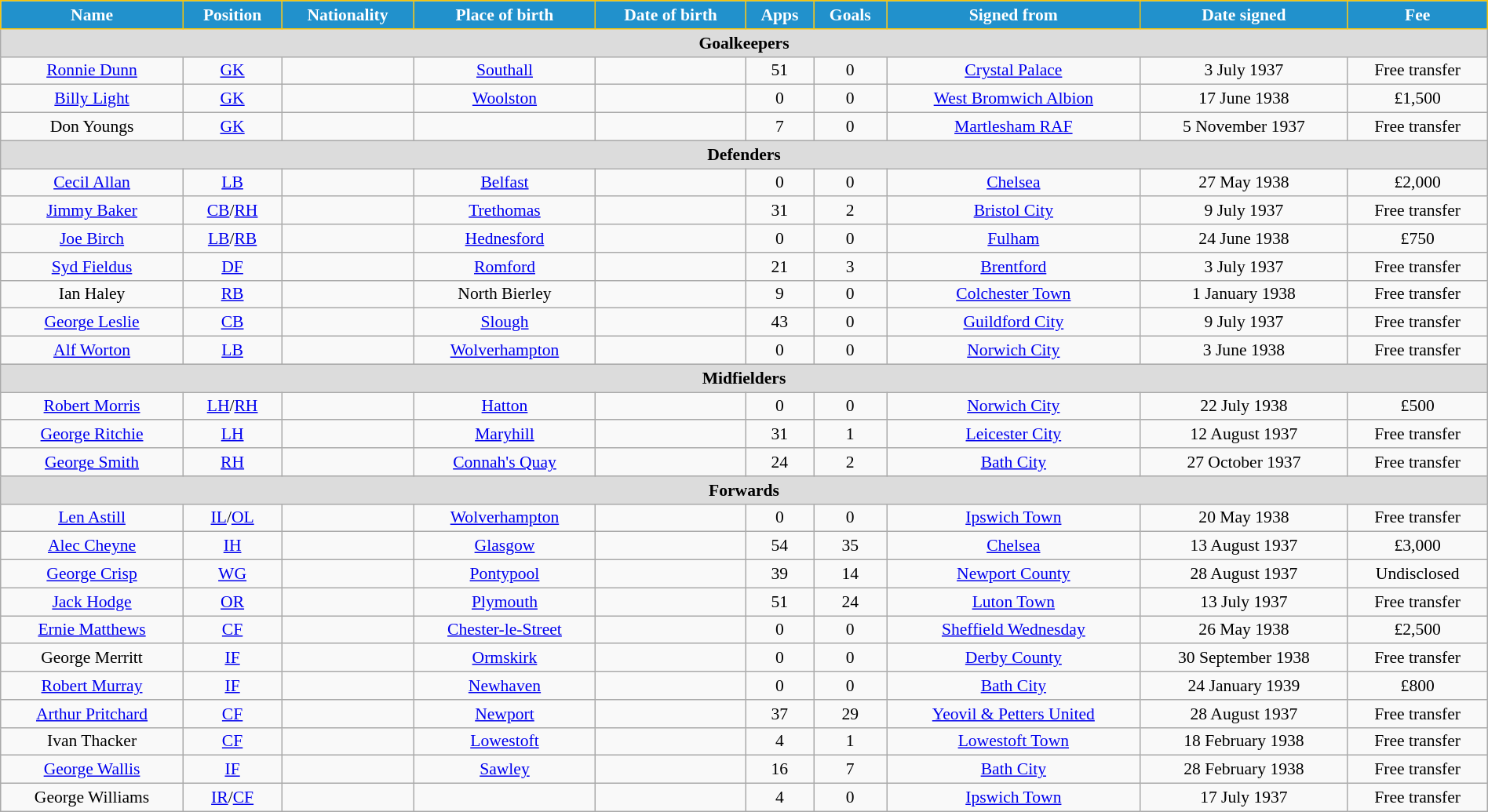<table class="wikitable" style="text-align:center; font-size:90%; width:100%;">
<tr>
<th style="background:#2191CC; color:white; border:1px solid #F7C408; text-align:center;">Name</th>
<th style="background:#2191CC; color:white; border:1px solid #F7C408; text-align:center;">Position</th>
<th style="background:#2191CC; color:white; border:1px solid #F7C408; text-align:center;">Nationality</th>
<th style="background:#2191CC; color:white; border:1px solid #F7C408; text-align:center;">Place of birth</th>
<th style="background:#2191CC; color:white; border:1px solid #F7C408; text-align:center;">Date of birth</th>
<th style="background:#2191CC; color:white; border:1px solid #F7C408; text-align:center;">Apps</th>
<th style="background:#2191CC; color:white; border:1px solid #F7C408; text-align:center;">Goals</th>
<th style="background:#2191CC; color:white; border:1px solid #F7C408; text-align:center;">Signed from</th>
<th style="background:#2191CC; color:white; border:1px solid #F7C408; text-align:center;">Date signed</th>
<th style="background:#2191CC; color:white; border:1px solid #F7C408; text-align:center;">Fee</th>
</tr>
<tr>
<th colspan="12" style="background:#dcdcdc; text-align:center;">Goalkeepers</th>
</tr>
<tr>
<td><a href='#'>Ronnie Dunn</a></td>
<td><a href='#'>GK</a></td>
<td></td>
<td><a href='#'>Southall</a></td>
<td></td>
<td>51</td>
<td>0</td>
<td> <a href='#'>Crystal Palace</a></td>
<td>3 July 1937</td>
<td>Free transfer</td>
</tr>
<tr>
<td><a href='#'>Billy Light</a></td>
<td><a href='#'>GK</a></td>
<td></td>
<td><a href='#'>Woolston</a></td>
<td></td>
<td>0</td>
<td>0</td>
<td> <a href='#'>West Bromwich Albion</a></td>
<td>17 June 1938</td>
<td>£1,500</td>
</tr>
<tr>
<td>Don Youngs</td>
<td><a href='#'>GK</a></td>
<td></td>
<td></td>
<td></td>
<td>7</td>
<td>0</td>
<td> <a href='#'>Martlesham RAF</a></td>
<td>5 November 1937</td>
<td>Free transfer</td>
</tr>
<tr>
<th colspan="12" style="background:#dcdcdc; text-align:center;">Defenders</th>
</tr>
<tr>
<td><a href='#'>Cecil Allan</a></td>
<td><a href='#'>LB</a></td>
<td></td>
<td><a href='#'>Belfast</a></td>
<td></td>
<td>0</td>
<td>0</td>
<td> <a href='#'>Chelsea</a></td>
<td>27 May 1938</td>
<td>£2,000</td>
</tr>
<tr>
<td><a href='#'>Jimmy Baker</a></td>
<td><a href='#'>CB</a>/<a href='#'>RH</a></td>
<td></td>
<td><a href='#'>Trethomas</a></td>
<td></td>
<td>31</td>
<td>2</td>
<td> <a href='#'>Bristol City</a></td>
<td>9 July 1937</td>
<td>Free transfer</td>
</tr>
<tr>
<td><a href='#'>Joe Birch</a></td>
<td><a href='#'>LB</a>/<a href='#'>RB</a></td>
<td></td>
<td><a href='#'>Hednesford</a></td>
<td></td>
<td>0</td>
<td>0</td>
<td> <a href='#'>Fulham</a></td>
<td>24 June 1938</td>
<td>£750</td>
</tr>
<tr>
<td><a href='#'>Syd Fieldus</a></td>
<td><a href='#'>DF</a></td>
<td></td>
<td><a href='#'>Romford</a></td>
<td></td>
<td>21</td>
<td>3</td>
<td> <a href='#'>Brentford</a></td>
<td>3 July 1937</td>
<td>Free transfer</td>
</tr>
<tr>
<td>Ian Haley</td>
<td><a href='#'>RB</a></td>
<td></td>
<td>North Bierley</td>
<td></td>
<td>9</td>
<td>0</td>
<td> <a href='#'>Colchester Town</a></td>
<td>1 January 1938</td>
<td>Free transfer</td>
</tr>
<tr>
<td><a href='#'>George Leslie</a></td>
<td><a href='#'>CB</a></td>
<td></td>
<td><a href='#'>Slough</a></td>
<td></td>
<td>43</td>
<td>0</td>
<td> <a href='#'>Guildford City</a></td>
<td>9 July 1937</td>
<td>Free transfer</td>
</tr>
<tr>
<td><a href='#'>Alf Worton</a></td>
<td><a href='#'>LB</a></td>
<td></td>
<td><a href='#'>Wolverhampton</a></td>
<td></td>
<td>0</td>
<td>0</td>
<td> <a href='#'>Norwich City</a></td>
<td>3 June 1938</td>
<td>Free transfer</td>
</tr>
<tr>
<th colspan="12" style="background:#dcdcdc; text-align:center;">Midfielders</th>
</tr>
<tr>
<td><a href='#'>Robert Morris</a></td>
<td><a href='#'>LH</a>/<a href='#'>RH</a></td>
<td></td>
<td><a href='#'>Hatton</a></td>
<td></td>
<td>0</td>
<td>0</td>
<td> <a href='#'>Norwich City</a></td>
<td>22 July 1938</td>
<td>£500</td>
</tr>
<tr>
<td><a href='#'>George Ritchie</a></td>
<td><a href='#'>LH</a></td>
<td></td>
<td><a href='#'>Maryhill</a></td>
<td></td>
<td>31</td>
<td>1</td>
<td> <a href='#'>Leicester City</a></td>
<td>12 August 1937</td>
<td>Free transfer</td>
</tr>
<tr>
<td><a href='#'>George Smith</a></td>
<td><a href='#'>RH</a></td>
<td></td>
<td><a href='#'>Connah's Quay</a></td>
<td></td>
<td>24</td>
<td>2</td>
<td> <a href='#'>Bath City</a></td>
<td>27 October 1937</td>
<td>Free transfer</td>
</tr>
<tr>
<th colspan="12" style="background:#dcdcdc; text-align:center;">Forwards</th>
</tr>
<tr>
<td><a href='#'>Len Astill</a></td>
<td><a href='#'>IL</a>/<a href='#'>OL</a></td>
<td></td>
<td><a href='#'>Wolverhampton</a></td>
<td></td>
<td>0</td>
<td>0</td>
<td> <a href='#'>Ipswich Town</a></td>
<td>20 May 1938</td>
<td>Free transfer</td>
</tr>
<tr>
<td><a href='#'>Alec Cheyne</a></td>
<td><a href='#'>IH</a></td>
<td></td>
<td><a href='#'>Glasgow</a></td>
<td></td>
<td>54</td>
<td>35</td>
<td> <a href='#'>Chelsea</a></td>
<td>13 August 1937</td>
<td>£3,000</td>
</tr>
<tr>
<td><a href='#'>George Crisp</a></td>
<td><a href='#'>WG</a></td>
<td></td>
<td><a href='#'>Pontypool</a></td>
<td></td>
<td>39</td>
<td>14</td>
<td> <a href='#'>Newport County</a></td>
<td>28 August 1937</td>
<td>Undisclosed</td>
</tr>
<tr>
<td><a href='#'>Jack Hodge</a></td>
<td><a href='#'>OR</a></td>
<td></td>
<td><a href='#'>Plymouth</a></td>
<td></td>
<td>51</td>
<td>24</td>
<td> <a href='#'>Luton Town</a></td>
<td>13 July 1937</td>
<td>Free transfer</td>
</tr>
<tr>
<td><a href='#'>Ernie Matthews</a></td>
<td><a href='#'>CF</a></td>
<td></td>
<td><a href='#'>Chester-le-Street</a></td>
<td></td>
<td>0</td>
<td>0</td>
<td> <a href='#'>Sheffield Wednesday</a></td>
<td>26 May 1938</td>
<td>£2,500</td>
</tr>
<tr>
<td>George Merritt</td>
<td><a href='#'>IF</a></td>
<td></td>
<td><a href='#'>Ormskirk</a></td>
<td></td>
<td>0</td>
<td>0</td>
<td> <a href='#'>Derby County</a></td>
<td>30 September 1938</td>
<td>Free transfer</td>
</tr>
<tr>
<td><a href='#'>Robert Murray</a></td>
<td><a href='#'>IF</a></td>
<td></td>
<td><a href='#'>Newhaven</a></td>
<td></td>
<td>0</td>
<td>0</td>
<td> <a href='#'>Bath City</a></td>
<td>24 January 1939</td>
<td>£800</td>
</tr>
<tr>
<td><a href='#'>Arthur Pritchard</a></td>
<td><a href='#'>CF</a></td>
<td></td>
<td><a href='#'>Newport</a></td>
<td></td>
<td>37</td>
<td>29</td>
<td> <a href='#'>Yeovil & Petters United</a></td>
<td>28 August 1937</td>
<td>Free transfer</td>
</tr>
<tr>
<td>Ivan Thacker</td>
<td><a href='#'>CF</a></td>
<td></td>
<td><a href='#'>Lowestoft</a></td>
<td></td>
<td>4</td>
<td>1</td>
<td> <a href='#'>Lowestoft Town</a></td>
<td>18 February 1938</td>
<td>Free transfer</td>
</tr>
<tr>
<td><a href='#'>George Wallis</a></td>
<td><a href='#'>IF</a></td>
<td></td>
<td><a href='#'>Sawley</a></td>
<td></td>
<td>16</td>
<td>7</td>
<td> <a href='#'>Bath City</a></td>
<td>28 February 1938</td>
<td>Free transfer</td>
</tr>
<tr>
<td>George Williams</td>
<td><a href='#'>IR</a>/<a href='#'>CF</a></td>
<td></td>
<td></td>
<td></td>
<td>4</td>
<td>0</td>
<td> <a href='#'>Ipswich Town</a></td>
<td>17 July 1937</td>
<td>Free transfer</td>
</tr>
</table>
